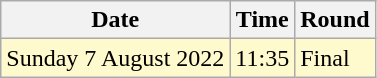<table class="wikitable">
<tr>
<th>Date</th>
<th>Time</th>
<th>Round</th>
</tr>
<tr>
<td style=background:lemonchiffon>Sunday 7 August 2022</td>
<td style=background:lemonchiffon>11:35</td>
<td style=background:lemonchiffon>Final</td>
</tr>
</table>
